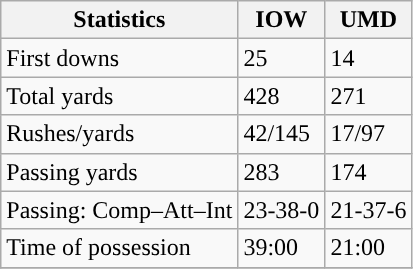<table class="wikitable" style="float: left;">
<tr>
<th>Statistics</th>
<th>IOW</th>
<th>UMD</th>
</tr>
<tr>
<td>First downs</td>
<td>25</td>
<td>14</td>
</tr>
<tr>
<td>Total yards</td>
<td>428</td>
<td>271</td>
</tr>
<tr>
<td>Rushes/yards</td>
<td>42/145</td>
<td>17/97</td>
</tr>
<tr>
<td>Passing yards</td>
<td>283</td>
<td>174</td>
</tr>
<tr>
<td>Passing: Comp–Att–Int</td>
<td>23-38-0</td>
<td>21-37-6</td>
</tr>
<tr>
<td>Time of possession</td>
<td>39:00</td>
<td>21:00</td>
</tr>
<tr>
</tr>
</table>
